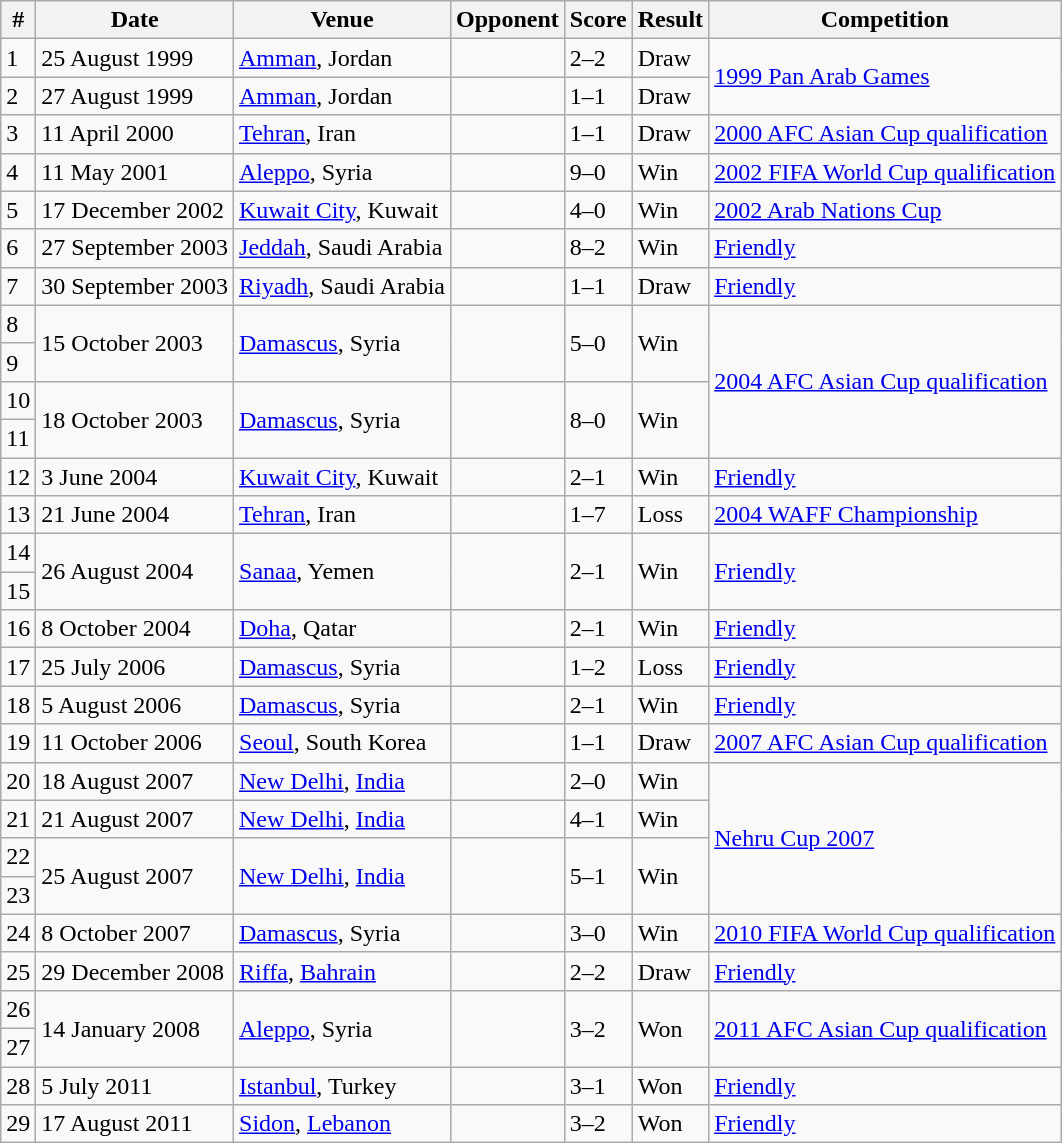<table class="wikitable">
<tr>
<th>#</th>
<th>Date</th>
<th>Venue</th>
<th>Opponent</th>
<th>Score</th>
<th>Result</th>
<th>Competition</th>
</tr>
<tr>
<td>1</td>
<td>25 August 1999</td>
<td><a href='#'>Amman</a>, Jordan</td>
<td></td>
<td>2–2</td>
<td>Draw</td>
<td rowspan=2><a href='#'>1999 Pan Arab Games</a></td>
</tr>
<tr>
<td>2</td>
<td>27 August 1999</td>
<td><a href='#'>Amman</a>, Jordan</td>
<td></td>
<td>1–1</td>
<td>Draw</td>
</tr>
<tr>
<td>3</td>
<td>11 April 2000</td>
<td><a href='#'>Tehran</a>, Iran</td>
<td></td>
<td>1–1</td>
<td>Draw</td>
<td><a href='#'>2000 AFC Asian Cup qualification</a></td>
</tr>
<tr>
<td>4</td>
<td>11 May 2001</td>
<td><a href='#'>Aleppo</a>, Syria</td>
<td></td>
<td>9–0</td>
<td>Win</td>
<td><a href='#'>2002 FIFA World Cup qualification</a></td>
</tr>
<tr>
<td>5</td>
<td>17 December 2002</td>
<td><a href='#'>Kuwait City</a>, Kuwait</td>
<td></td>
<td>4–0</td>
<td>Win</td>
<td><a href='#'>2002 Arab Nations Cup</a></td>
</tr>
<tr>
<td>6</td>
<td>27 September 2003</td>
<td><a href='#'>Jeddah</a>, Saudi Arabia</td>
<td></td>
<td>8–2</td>
<td>Win</td>
<td><a href='#'>Friendly</a></td>
</tr>
<tr>
<td>7</td>
<td>30 September 2003</td>
<td><a href='#'>Riyadh</a>, Saudi Arabia</td>
<td></td>
<td>1–1</td>
<td>Draw</td>
<td><a href='#'>Friendly</a></td>
</tr>
<tr>
<td>8</td>
<td rowspan=2>15 October 2003</td>
<td rowspan=2><a href='#'>Damascus</a>, Syria</td>
<td rowspan=2></td>
<td rowspan=2>5–0</td>
<td rowspan=2>Win</td>
<td rowspan=4><a href='#'>2004 AFC Asian Cup qualification</a></td>
</tr>
<tr>
<td>9</td>
</tr>
<tr>
<td>10</td>
<td rowspan=2>18 October 2003</td>
<td rowspan=2><a href='#'>Damascus</a>, Syria</td>
<td rowspan=2></td>
<td rowspan=2>8–0</td>
<td rowspan=2>Win</td>
</tr>
<tr>
<td>11</td>
</tr>
<tr>
<td>12</td>
<td>3 June 2004</td>
<td><a href='#'>Kuwait City</a>, Kuwait</td>
<td></td>
<td>2–1</td>
<td>Win</td>
<td><a href='#'>Friendly</a></td>
</tr>
<tr>
<td>13</td>
<td>21 June 2004</td>
<td><a href='#'>Tehran</a>, Iran</td>
<td></td>
<td>1–7</td>
<td>Loss</td>
<td><a href='#'>2004 WAFF Championship</a></td>
</tr>
<tr>
<td>14</td>
<td rowspan=2>26 August 2004</td>
<td rowspan=2><a href='#'>Sanaa</a>, Yemen</td>
<td rowspan=2></td>
<td rowspan=2>2–1</td>
<td rowspan=2>Win</td>
<td rowspan=2><a href='#'>Friendly</a></td>
</tr>
<tr>
<td>15</td>
</tr>
<tr>
<td>16</td>
<td>8 October 2004</td>
<td><a href='#'>Doha</a>, Qatar</td>
<td></td>
<td>2–1</td>
<td>Win</td>
<td><a href='#'>Friendly</a></td>
</tr>
<tr>
<td>17</td>
<td>25 July 2006</td>
<td><a href='#'>Damascus</a>, Syria</td>
<td></td>
<td>1–2</td>
<td>Loss</td>
<td><a href='#'>Friendly</a></td>
</tr>
<tr>
<td>18</td>
<td>5 August 2006</td>
<td><a href='#'>Damascus</a>, Syria</td>
<td></td>
<td>2–1</td>
<td>Win</td>
<td><a href='#'>Friendly</a></td>
</tr>
<tr>
<td>19</td>
<td>11 October 2006</td>
<td><a href='#'>Seoul</a>, South Korea</td>
<td></td>
<td>1–1</td>
<td>Draw</td>
<td><a href='#'>2007 AFC Asian Cup qualification</a></td>
</tr>
<tr>
<td>20</td>
<td>18 August 2007</td>
<td><a href='#'>New Delhi</a>, <a href='#'>India</a></td>
<td></td>
<td>2–0</td>
<td>Win</td>
<td rowspan=4><a href='#'>Nehru Cup 2007</a></td>
</tr>
<tr>
<td>21</td>
<td>21 August 2007</td>
<td><a href='#'>New Delhi</a>, <a href='#'>India</a></td>
<td></td>
<td>4–1</td>
<td>Win</td>
</tr>
<tr>
<td>22</td>
<td rowspan=2>25 August 2007</td>
<td rowspan=2><a href='#'>New Delhi</a>, <a href='#'>India</a></td>
<td rowspan=2></td>
<td rowspan=2>5–1</td>
<td rowspan=2>Win</td>
</tr>
<tr>
<td>23</td>
</tr>
<tr>
<td>24</td>
<td>8 October 2007</td>
<td><a href='#'>Damascus</a>, Syria</td>
<td></td>
<td>3–0</td>
<td>Win</td>
<td><a href='#'>2010 FIFA World Cup qualification</a></td>
</tr>
<tr>
<td>25</td>
<td>29 December 2008</td>
<td><a href='#'>Riffa</a>, <a href='#'>Bahrain</a></td>
<td></td>
<td>2–2</td>
<td>Draw</td>
<td><a href='#'>Friendly</a></td>
</tr>
<tr>
<td>26</td>
<td rowspan=2>14 January 2008</td>
<td rowspan=2><a href='#'>Aleppo</a>, Syria</td>
<td rowspan=2></td>
<td rowspan=2>3–2</td>
<td rowspan=2>Won</td>
<td rowspan=2><a href='#'>2011 AFC Asian Cup qualification</a></td>
</tr>
<tr>
<td>27</td>
</tr>
<tr>
<td>28</td>
<td>5 July 2011</td>
<td><a href='#'>Istanbul</a>, Turkey</td>
<td></td>
<td>3–1</td>
<td>Won</td>
<td><a href='#'>Friendly</a></td>
</tr>
<tr>
<td>29</td>
<td>17 August 2011</td>
<td><a href='#'>Sidon</a>, <a href='#'>Lebanon</a></td>
<td></td>
<td>3–2</td>
<td>Won</td>
<td><a href='#'>Friendly</a></td>
</tr>
</table>
